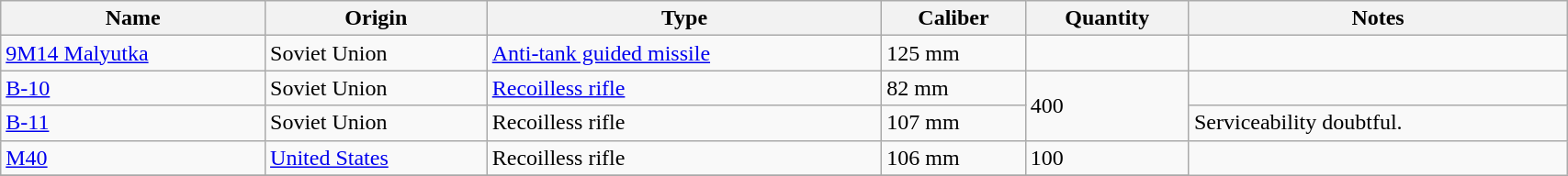<table class="wikitable sortable" style="width:90%;">
<tr>
<th>Name</th>
<th>Origin</th>
<th>Type</th>
<th>Caliber</th>
<th>Quantity</th>
<th>Notes</th>
</tr>
<tr>
<td><a href='#'>9M14 Malyutka</a></td>
<td>Soviet Union</td>
<td><a href='#'>Anti-tank guided missile</a></td>
<td>125 mm</td>
<td></td>
<td></td>
</tr>
<tr>
<td><a href='#'>B-10</a></td>
<td>Soviet Union</td>
<td><a href='#'>Recoilless rifle</a></td>
<td>82 mm</td>
<td rowspan=2>400</td>
<td></td>
</tr>
<tr>
<td><a href='#'>B-11</a></td>
<td>Soviet Union</td>
<td>Recoilless rifle</td>
<td>107 mm</td>
<td>Serviceability doubtful.</td>
</tr>
<tr>
<td><a href='#'>M40</a></td>
<td><a href='#'>United States</a></td>
<td>Recoilless rifle</td>
<td>106 mm</td>
<td>100</td>
</tr>
<tr>
</tr>
</table>
